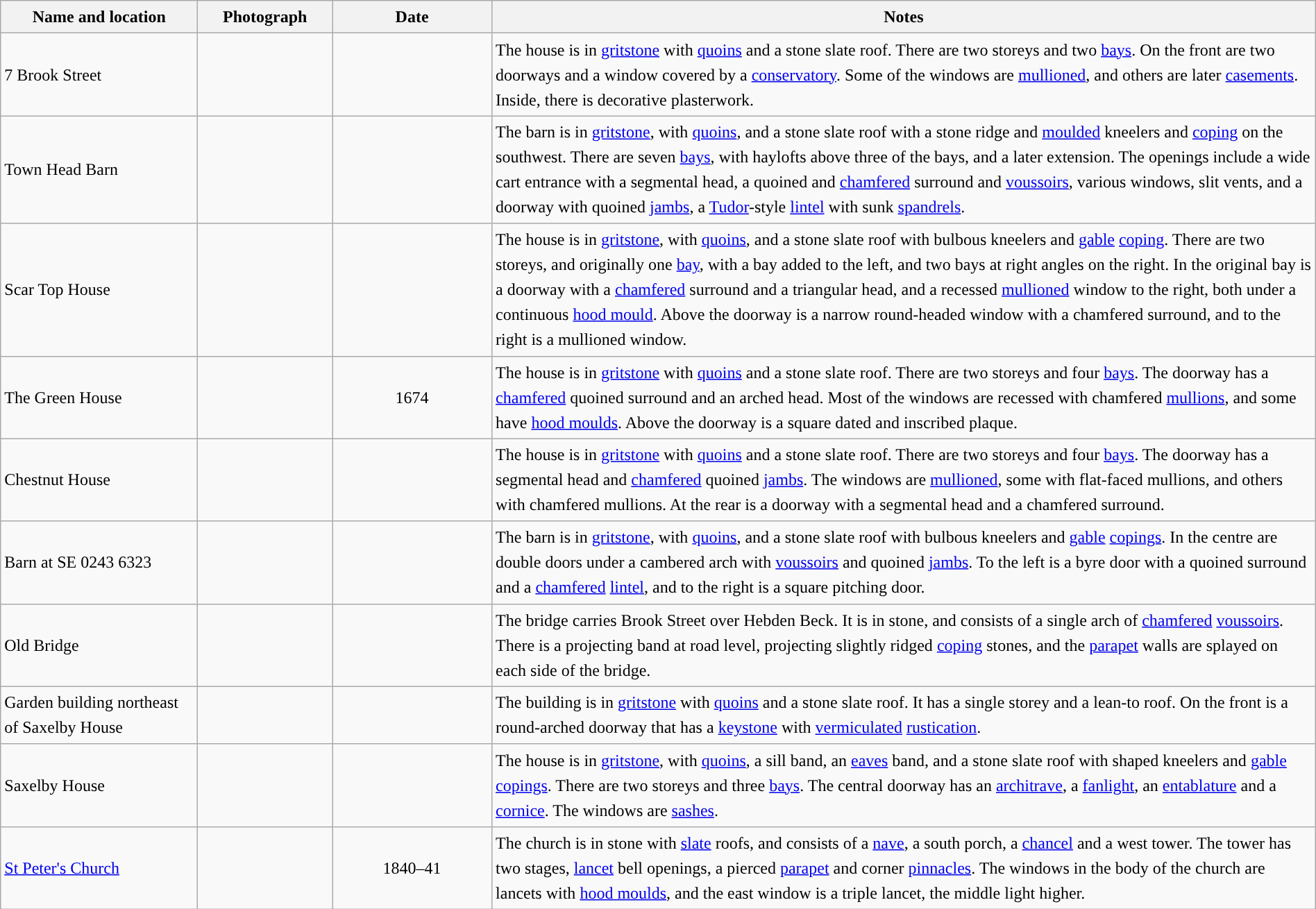<table class="wikitable sortable plainrowheaders" style="width:100%;border:0px;text-align:left;line-height:150%;">
<tr>
<th scope="col"  style="width:150px">Name and location</th>
<th scope="col"  style="width:100px" class="unsortable">Photograph</th>
<th scope="col"  style="width:120px">Date</th>
<th scope="col"  style="width:650px" class="unsortable">Notes</th>
</tr>
<tr>
<td>7 Brook Street<br><small></small></td>
<td></td>
<td align="center"></td>
<td>The house is in <a href='#'>gritstone</a> with <a href='#'>quoins</a> and a stone slate roof. There are two storeys and two <a href='#'>bays</a>. On the front are two doorways and  a window covered by a <a href='#'>conservatory</a>. Some of the windows are <a href='#'>mullioned</a>, and others are later <a href='#'>casements</a>. Inside, there is decorative plasterwork.</td>
</tr>
<tr>
<td>Town Head Barn<br><small></small></td>
<td></td>
<td align="center"></td>
<td>The barn is in <a href='#'>gritstone</a>, with <a href='#'>quoins</a>, and a stone slate roof with a stone ridge and <a href='#'>moulded</a> kneelers and <a href='#'>coping</a> on the southwest. There are seven <a href='#'>bays</a>, with haylofts above three of the bays, and a later extension. The openings include a wide cart entrance with a segmental head, a quoined and <a href='#'>chamfered</a> surround and <a href='#'>voussoirs</a>, various windows, slit vents, and a doorway with quoined <a href='#'>jambs</a>, a <a href='#'>Tudor</a>-style <a href='#'>lintel</a> with sunk <a href='#'>spandrels</a>.</td>
</tr>
<tr>
<td>Scar Top House<br><small></small></td>
<td></td>
<td align="center"></td>
<td>The house is in <a href='#'>gritstone</a>, with <a href='#'>quoins</a>, and a stone slate roof with bulbous kneelers and <a href='#'>gable</a> <a href='#'>coping</a>.  There are two storeys, and originally one <a href='#'>bay</a>, with a bay added to the left, and two bays at right angles on the right.  In the original bay is a doorway with a <a href='#'>chamfered</a> surround and a triangular head, and a recessed <a href='#'>mullioned</a> window to the right, both under a continuous <a href='#'>hood mould</a>.  Above the doorway is a narrow round-headed window with a chamfered surround, and to the right is a mullioned window.</td>
</tr>
<tr>
<td>The Green House<br><small></small></td>
<td></td>
<td align="center">1674</td>
<td>The house is in <a href='#'>gritstone</a> with <a href='#'>quoins</a> and a stone slate roof. There are two storeys and four <a href='#'>bays</a>. The doorway has a <a href='#'>chamfered</a> quoined surround and an arched head.  Most of the windows are recessed with chamfered <a href='#'>mullions</a>, and some have <a href='#'>hood moulds</a>.  Above the doorway is a square dated and inscribed plaque.</td>
</tr>
<tr>
<td>Chestnut House<br><small></small></td>
<td></td>
<td align="center"></td>
<td>The house is in <a href='#'>gritstone</a> with <a href='#'>quoins</a> and a stone slate roof. There are two storeys and four <a href='#'>bays</a>. The doorway has a segmental head and <a href='#'>chamfered</a> quoined <a href='#'>jambs</a>.  The windows are <a href='#'>mullioned</a>, some with flat-faced mullions, and others with chamfered mullions. At the rear is a doorway with a segmental head and a chamfered surround.</td>
</tr>
<tr>
<td>Barn at SE 0243 6323<br><small></small></td>
<td></td>
<td align="center"></td>
<td>The barn is in <a href='#'>gritstone</a>, with <a href='#'>quoins</a>, and a stone slate roof with bulbous kneelers and <a href='#'>gable</a> <a href='#'>copings</a>. In the centre are double doors under a cambered arch with <a href='#'>voussoirs</a> and quoined <a href='#'>jambs</a>. To the left is a byre door with a quoined surround and a <a href='#'>chamfered</a> <a href='#'>lintel</a>, and to the right is a square pitching door.</td>
</tr>
<tr>
<td>Old Bridge<br><small></small></td>
<td></td>
<td align="center"></td>
<td The bridge carries Brook Street over Hebden Beck. It is>The bridge carries Brook Street over Hebden Beck. It is in stone, and consists of a single arch of <a href='#'>chamfered</a> <a href='#'>voussoirs</a>. There is a projecting band at road level, projecting slightly ridged <a href='#'>coping</a> stones, and the <a href='#'>parapet</a> walls are splayed on each side of the bridge.</td>
</tr>
<tr>
<td>Garden building northeast of Saxelby House<br><small></small></td>
<td></td>
<td align="center"></td>
<td>The building is in <a href='#'>gritstone</a> with <a href='#'>quoins</a> and a stone slate roof. It has a single storey and a lean-to roof. On the front is a round-arched doorway that has a <a href='#'>keystone</a> with <a href='#'>vermiculated</a> <a href='#'>rustication</a>.</td>
</tr>
<tr>
<td>Saxelby House<br><small></small></td>
<td></td>
<td align="center"></td>
<td>The house is in <a href='#'>gritstone</a>, with <a href='#'>quoins</a>, a sill band, an <a href='#'>eaves</a> band, and a stone slate roof with shaped kneelers and <a href='#'>gable</a> <a href='#'>copings</a>. There are two storeys and three <a href='#'>bays</a>. The central doorway has an <a href='#'>architrave</a>, a <a href='#'>fanlight</a>, an <a href='#'>entablature</a> and a <a href='#'>cornice</a>. The windows are <a href='#'>sashes</a>.</td>
</tr>
<tr>
<td><a href='#'>St Peter's Church</a><br><small></small></td>
<td></td>
<td align="center">1840–41</td>
<td>The church is in stone with <a href='#'>slate</a> roofs, and consists of a <a href='#'>nave</a>, a south porch, a <a href='#'>chancel</a> and a west tower.  The tower has two stages, <a href='#'>lancet</a> bell openings, a pierced <a href='#'>parapet</a> and corner <a href='#'>pinnacles</a>.  The windows in the body of the church are lancets with <a href='#'>hood moulds</a>, and the east window is a triple lancet, the middle light higher.</td>
</tr>
<tr>
</tr>
</table>
